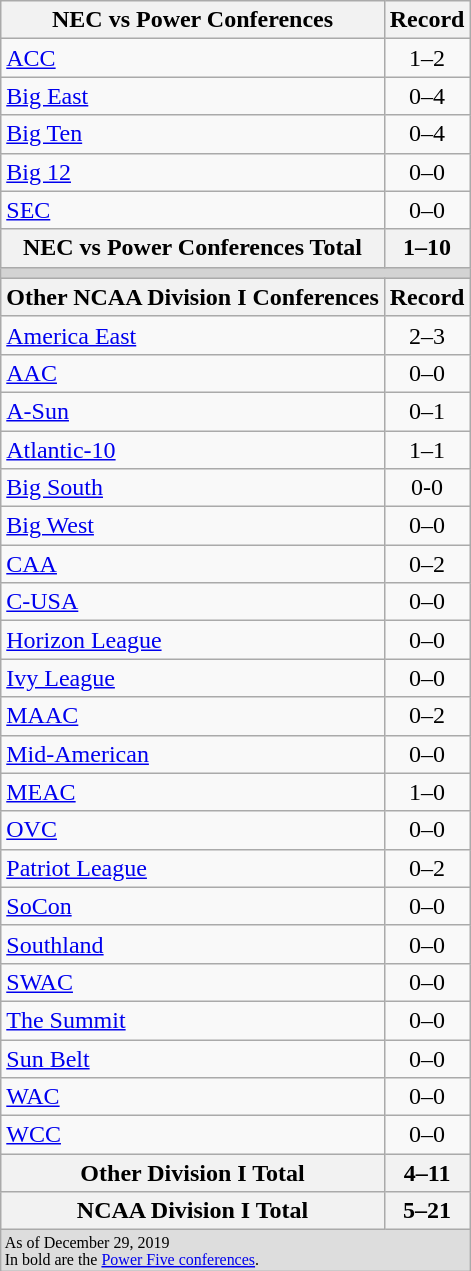<table class="wikitable">
<tr>
<th>NEC vs Power Conferences</th>
<th>Record</th>
</tr>
<tr>
<td><a href='#'>ACC</a></td>
<td align=center>1–2</td>
</tr>
<tr>
<td><a href='#'>Big East</a></td>
<td align=center>0–4</td>
</tr>
<tr>
<td><a href='#'>Big Ten</a></td>
<td align=center>0–4</td>
</tr>
<tr>
<td><a href='#'>Big 12</a></td>
<td align=center>0–0</td>
</tr>
<tr>
<td><a href='#'>SEC</a></td>
<td align=center>0–0</td>
</tr>
<tr>
<th>NEC vs Power Conferences Total</th>
<th>1–10</th>
</tr>
<tr>
<th colspan="2" style="background:lightgrey;"></th>
</tr>
<tr>
<th>Other NCAA Division I Conferences</th>
<th>Record</th>
</tr>
<tr>
<td><a href='#'>America East</a></td>
<td align=center>2–3</td>
</tr>
<tr>
<td><a href='#'>AAC</a></td>
<td align=center>0–0</td>
</tr>
<tr>
<td><a href='#'>A-Sun</a></td>
<td align=center>0–1</td>
</tr>
<tr>
<td><a href='#'>Atlantic-10</a></td>
<td align=center>1–1</td>
</tr>
<tr>
<td><a href='#'>Big South</a></td>
<td align=center>0-0</td>
</tr>
<tr>
<td><a href='#'>Big West</a></td>
<td align=center>0–0</td>
</tr>
<tr>
<td><a href='#'>CAA</a></td>
<td align=center>0–2</td>
</tr>
<tr>
<td><a href='#'>C-USA</a></td>
<td align=center>0–0</td>
</tr>
<tr>
<td><a href='#'>Horizon League</a></td>
<td align=center>0–0</td>
</tr>
<tr>
<td><a href='#'>Ivy League</a></td>
<td align=center>0–0</td>
</tr>
<tr>
<td><a href='#'>MAAC</a></td>
<td align=center>0–2</td>
</tr>
<tr>
<td><a href='#'>Mid-American</a></td>
<td align=center>0–0</td>
</tr>
<tr>
<td><a href='#'>MEAC</a></td>
<td align=center>1–0</td>
</tr>
<tr>
<td><a href='#'>OVC</a></td>
<td align=center>0–0</td>
</tr>
<tr>
<td><a href='#'>Patriot League</a></td>
<td align=center>0–2</td>
</tr>
<tr>
<td><a href='#'>SoCon</a></td>
<td align=center>0–0</td>
</tr>
<tr>
<td><a href='#'>Southland</a></td>
<td align=center>0–0</td>
</tr>
<tr>
<td><a href='#'>SWAC</a></td>
<td align=center>0–0</td>
</tr>
<tr>
<td><a href='#'>The Summit</a></td>
<td align=center>0–0</td>
</tr>
<tr>
<td><a href='#'>Sun Belt</a></td>
<td align=center>0–0</td>
</tr>
<tr>
<td><a href='#'>WAC</a></td>
<td align=center>0–0</td>
</tr>
<tr>
<td><a href='#'>WCC</a></td>
<td align=center>0–0</td>
</tr>
<tr>
<th>Other Division I Total</th>
<th>4–11</th>
</tr>
<tr>
<th>NCAA Division I Total</th>
<th>5–21</th>
</tr>
<tr>
<td colspan="2"  style="font-size:8pt; text-align:left; background:#ddd;">As of December 29, 2019 <br> In bold are the <a href='#'>Power Five conferences</a>.</td>
</tr>
</table>
